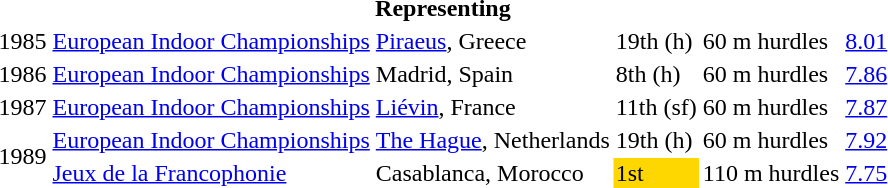<table>
<tr>
<th colspan="6">Representing </th>
</tr>
<tr>
<td>1985</td>
<td><a href='#'>European Indoor Championships</a></td>
<td><a href='#'>Piraeus</a>, Greece</td>
<td>19th (h)</td>
<td>60 m hurdles</td>
<td><a href='#'>8.01</a></td>
</tr>
<tr>
<td>1986</td>
<td><a href='#'>European Indoor Championships</a></td>
<td>Madrid, Spain</td>
<td>8th (h)</td>
<td>60 m hurdles</td>
<td><a href='#'>7.86</a></td>
</tr>
<tr>
<td>1987</td>
<td><a href='#'>European Indoor Championships</a></td>
<td><a href='#'>Liévin</a>, France</td>
<td>11th (sf)</td>
<td>60 m hurdles</td>
<td><a href='#'>7.87</a></td>
</tr>
<tr>
<td rowspan=2>1989</td>
<td><a href='#'>European Indoor Championships</a></td>
<td><a href='#'>The Hague</a>, Netherlands</td>
<td>19th (h)</td>
<td>60 m hurdles</td>
<td><a href='#'>7.92</a></td>
</tr>
<tr>
<td><a href='#'>Jeux de la Francophonie</a></td>
<td>Casablanca, Morocco</td>
<td bgcolor=gold>1st</td>
<td>110 m hurdles</td>
<td><a href='#'>7.75</a></td>
</tr>
</table>
